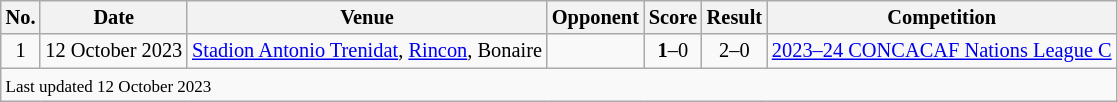<table class="wikitable" style="font-size:85%;">
<tr>
<th>No.</th>
<th>Date</th>
<th>Venue</th>
<th>Opponent</th>
<th>Score</th>
<th>Result</th>
<th>Competition</th>
</tr>
<tr>
<td align="center">1</td>
<td>12 October 2023</td>
<td><a href='#'>Stadion Antonio Trenidat</a>, <a href='#'>Rincon</a>, Bonaire</td>
<td></td>
<td align=center><strong>1</strong>–0</td>
<td align=center>2–0</td>
<td><a href='#'>2023–24 CONCACAF Nations League C</a></td>
</tr>
<tr>
<td colspan="7"><small>Last updated 12 October 2023</small></td>
</tr>
</table>
